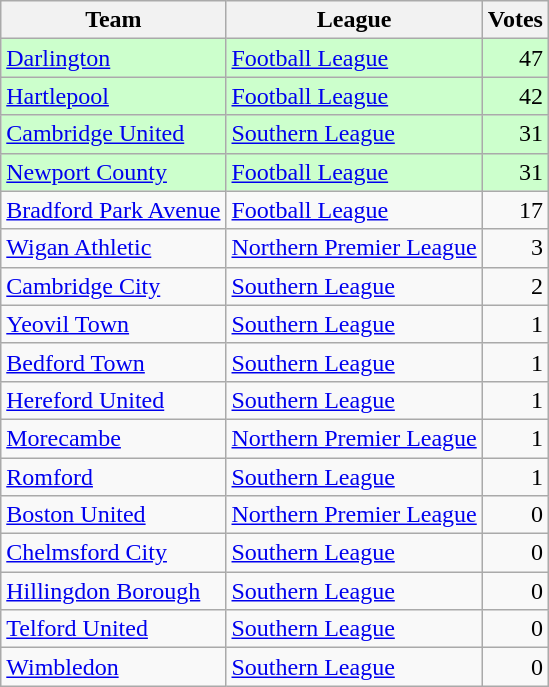<table class=wikitable style=text-align:left>
<tr>
<th>Team</th>
<th>League</th>
<th>Votes</th>
</tr>
<tr bgcolor=ccffcc>
<td><a href='#'>Darlington</a></td>
<td><a href='#'>Football League</a></td>
<td align=right>47</td>
</tr>
<tr bgcolor=ccffcc>
<td><a href='#'>Hartlepool</a></td>
<td><a href='#'>Football League</a></td>
<td align=right>42</td>
</tr>
<tr bgcolor=ccffcc>
<td><a href='#'>Cambridge United</a></td>
<td><a href='#'>Southern League</a></td>
<td align=right>31</td>
</tr>
<tr bgcolor=ccffcc>
<td><a href='#'>Newport County</a></td>
<td><a href='#'>Football League</a></td>
<td align=right>31</td>
</tr>
<tr>
<td><a href='#'>Bradford Park Avenue</a></td>
<td><a href='#'>Football League</a></td>
<td align=right>17</td>
</tr>
<tr>
<td><a href='#'>Wigan Athletic</a></td>
<td><a href='#'>Northern Premier League</a></td>
<td align=right>3</td>
</tr>
<tr>
<td><a href='#'>Cambridge City</a></td>
<td><a href='#'>Southern League</a></td>
<td align=right>2</td>
</tr>
<tr>
<td><a href='#'>Yeovil Town</a></td>
<td><a href='#'>Southern League</a></td>
<td align=right>1</td>
</tr>
<tr>
<td><a href='#'>Bedford Town</a></td>
<td><a href='#'>Southern League</a></td>
<td align=right>1</td>
</tr>
<tr>
<td><a href='#'>Hereford United</a></td>
<td><a href='#'>Southern League</a></td>
<td align=right>1</td>
</tr>
<tr>
<td><a href='#'>Morecambe</a></td>
<td><a href='#'>Northern Premier League</a></td>
<td align=right>1</td>
</tr>
<tr>
<td><a href='#'>Romford</a></td>
<td><a href='#'>Southern League</a></td>
<td align=right>1</td>
</tr>
<tr>
<td><a href='#'>Boston United</a></td>
<td><a href='#'>Northern Premier League</a></td>
<td align=right>0</td>
</tr>
<tr>
<td><a href='#'>Chelmsford City</a></td>
<td><a href='#'>Southern League</a></td>
<td align=right>0</td>
</tr>
<tr>
<td><a href='#'>Hillingdon Borough</a></td>
<td><a href='#'>Southern League</a></td>
<td align=right>0</td>
</tr>
<tr>
<td><a href='#'>Telford United</a></td>
<td><a href='#'>Southern League</a></td>
<td align=right>0</td>
</tr>
<tr>
<td><a href='#'>Wimbledon</a></td>
<td><a href='#'>Southern League</a></td>
<td align=right>0</td>
</tr>
</table>
